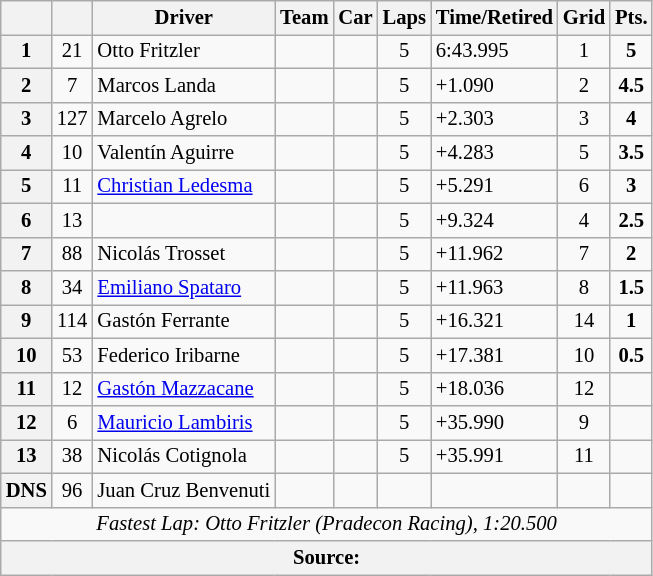<table class="wikitable" style="font-size: 86%">
<tr>
<th></th>
<th></th>
<th>Driver</th>
<th>Team</th>
<th>Car</th>
<th>Laps</th>
<th>Time/Retired</th>
<th>Grid</th>
<th>Pts.</th>
</tr>
<tr>
<th>1</th>
<td align=center>21</td>
<td> Otto Fritzler</td>
<td></td>
<td></td>
<td align=center>5</td>
<td>6:43.995</td>
<td align=center>1</td>
<td align=center><strong>5</strong></td>
</tr>
<tr>
<th>2</th>
<td align=center>7</td>
<td> Marcos Landa</td>
<td></td>
<td></td>
<td align=center>5</td>
<td>+1.090</td>
<td align=center>2</td>
<td align=center><strong>4.5</strong></td>
</tr>
<tr>
<th>3</th>
<td align=center>127</td>
<td> Marcelo Agrelo</td>
<td></td>
<td></td>
<td align=center>5</td>
<td>+2.303</td>
<td align=center>3</td>
<td align=center><strong>4</strong></td>
</tr>
<tr>
<th>4</th>
<td align=center>10</td>
<td> Valentín Aguirre</td>
<td></td>
<td></td>
<td align=center>5</td>
<td>+4.283</td>
<td align=center>5</td>
<td align=center><strong>3.5</strong></td>
</tr>
<tr>
<th>5</th>
<td align=center>11</td>
<td> <a href='#'>Christian Ledesma</a></td>
<td></td>
<td></td>
<td align=center>5</td>
<td>+5.291</td>
<td align=center>6</td>
<td align=center><strong>3</strong></td>
</tr>
<tr>
<th>6</th>
<td align=center>13</td>
<td></td>
<td></td>
<td></td>
<td align=center>5</td>
<td>+9.324</td>
<td align=center>4</td>
<td align=center><strong>2.5</strong></td>
</tr>
<tr>
<th>7</th>
<td align=center>88</td>
<td> Nicolás Trosset</td>
<td></td>
<td></td>
<td align=center>5</td>
<td>+11.962</td>
<td align=center>7</td>
<td align=center><strong>2</strong></td>
</tr>
<tr>
<th>8</th>
<td align=center>34</td>
<td> <a href='#'>Emiliano Spataro</a></td>
<td></td>
<td></td>
<td align=center>5</td>
<td>+11.963</td>
<td align=center>8</td>
<td align=center><strong>1.5</strong></td>
</tr>
<tr>
<th>9</th>
<td align=center>114</td>
<td> Gastón Ferrante</td>
<td></td>
<td></td>
<td align=center>5</td>
<td>+16.321</td>
<td align=center>14</td>
<td align=center><strong>1</strong></td>
</tr>
<tr>
<th>10</th>
<td align=center>53</td>
<td> Federico Iribarne</td>
<td></td>
<td></td>
<td align=center>5</td>
<td>+17.381</td>
<td align=center>10</td>
<td align=center><strong>0.5</strong></td>
</tr>
<tr>
<th>11</th>
<td align=center>12</td>
<td> <a href='#'>Gastón Mazzacane</a></td>
<td></td>
<td></td>
<td align=center>5</td>
<td>+18.036</td>
<td align=center>12</td>
<td align=center></td>
</tr>
<tr>
<th>12</th>
<td align=center>6</td>
<td> <a href='#'>Mauricio Lambiris</a></td>
<td></td>
<td></td>
<td align=center>5</td>
<td>+35.990</td>
<td align=center>9</td>
<td align=center></td>
</tr>
<tr>
<th>13</th>
<td align=center>38</td>
<td> Nicolás Cotignola</td>
<td></td>
<td></td>
<td align=center>5</td>
<td>+35.991</td>
<td align=center>11</td>
<td align=center></td>
</tr>
<tr>
<th>DNS</th>
<td align=center>96</td>
<td> Juan Cruz Benvenuti</td>
<td></td>
<td></td>
<td align=center></td>
<td></td>
<td align=center></td>
<td align=center></td>
</tr>
<tr>
<td colspan=9 align=center><em>Fastest Lap: Otto Fritzler (Pradecon Racing), 1:20.500</em></td>
</tr>
<tr>
<th colspan=9>Source:</th>
</tr>
</table>
